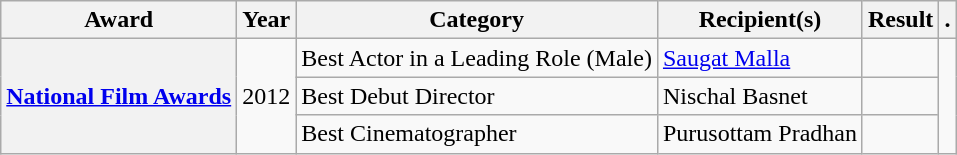<table class="wikitable plainrowheaders">
<tr>
<th>Award</th>
<th>Year</th>
<th>Category</th>
<th>Recipient(s)</th>
<th>Result</th>
<th>.</th>
</tr>
<tr>
<th rowspan="3" scope="row" align="left"><a href='#'>National Film Awards</a></th>
<td rowspan="3">2012</td>
<td>Best Actor in a Leading Role (Male)</td>
<td><a href='#'>Saugat Malla</a></td>
<td></td>
<td rowspan="3" style="text-align:center;"></td>
</tr>
<tr>
<td>Best Debut Director</td>
<td>Nischal Basnet</td>
<td></td>
</tr>
<tr>
<td>Best Cinematographer</td>
<td>Purusottam Pradhan</td>
<td></td>
</tr>
</table>
